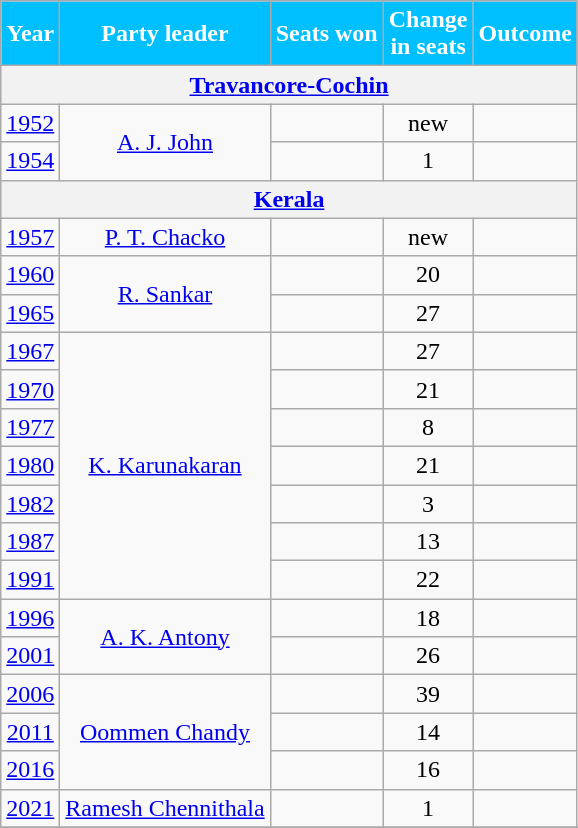<table class="wikitable sortable" style="text-align:center;">
<tr>
<th Style="background-color:#00BFFF; color:white">Year</th>
<th Style="background-color:#00BFFF; color:white">Party leader</th>
<th Style="background-color:#00BFFF; color:white">Seats won</th>
<th Style="background-color:#00BFFF; color:white">Change<br>in seats</th>
<th Style="background-color:#00BFFF; color:white">Outcome</th>
</tr>
<tr>
<th colspan=11><a href='#'>Travancore-Cochin</a></th>
</tr>
<tr>
<td><a href='#'>1952</a></td>
<td rowspan="2"><a href='#'>A. J. John</a></td>
<td></td>
<td> new</td>
<td></td>
</tr>
<tr>
<td><a href='#'>1954</a></td>
<td></td>
<td> 1</td>
<td></td>
</tr>
<tr>
<th colspan=11><a href='#'>Kerala</a></th>
</tr>
<tr>
<td><a href='#'>1957</a></td>
<td rowspan="1"><a href='#'>P. T. Chacko</a></td>
<td></td>
<td> new</td>
<td></td>
</tr>
<tr>
<td><a href='#'>1960</a></td>
<td rowspan="2"><a href='#'>R. Sankar</a></td>
<td></td>
<td> 20</td>
<td></td>
</tr>
<tr>
<td><a href='#'>1965</a></td>
<td></td>
<td> 27</td>
<td></td>
</tr>
<tr>
<td><a href='#'>1967</a></td>
<td rowspan="7"><a href='#'>K. Karunakaran</a></td>
<td></td>
<td> 27</td>
<td></td>
</tr>
<tr>
<td><a href='#'>1970</a></td>
<td></td>
<td> 21</td>
<td></td>
</tr>
<tr>
<td><a href='#'>1977</a></td>
<td></td>
<td>8</td>
<td></td>
</tr>
<tr>
<td><a href='#'>1980</a></td>
<td></td>
<td>21</td>
<td></td>
</tr>
<tr>
<td><a href='#'>1982</a></td>
<td></td>
<td> 3</td>
<td></td>
</tr>
<tr>
<td><a href='#'>1987</a></td>
<td></td>
<td> 13</td>
<td></td>
</tr>
<tr>
<td><a href='#'>1991</a></td>
<td></td>
<td> 22</td>
<td></td>
</tr>
<tr>
<td><a href='#'>1996</a></td>
<td rowspan="2"><a href='#'>A. K. Antony</a></td>
<td></td>
<td> 18</td>
<td></td>
</tr>
<tr>
<td><a href='#'>2001</a></td>
<td></td>
<td> 26</td>
<td></td>
</tr>
<tr>
<td><a href='#'>2006</a></td>
<td rowspan="3"><a href='#'>Oommen Chandy</a></td>
<td></td>
<td> 39</td>
<td></td>
</tr>
<tr>
<td><a href='#'>2011</a></td>
<td></td>
<td>14</td>
<td></td>
</tr>
<tr>
<td><a href='#'>2016</a></td>
<td></td>
<td> 16</td>
<td></td>
</tr>
<tr>
<td><a href='#'>2021</a></td>
<td rowspan="1"><a href='#'>Ramesh Chennithala</a></td>
<td></td>
<td> 1</td>
<td></td>
</tr>
<tr>
</tr>
</table>
